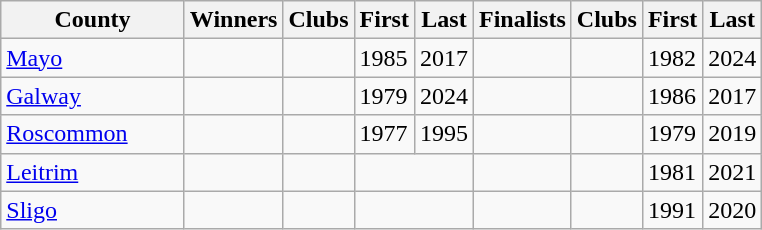<table class="wikitable">
<tr>
<th width="115px">County</th>
<th>Winners</th>
<th>Clubs</th>
<th>First</th>
<th>Last</th>
<th>Finalists</th>
<th>Clubs</th>
<th>First</th>
<th>Last</th>
</tr>
<tr>
<td> <a href='#'>Mayo</a></td>
<td></td>
<td></td>
<td>1985</td>
<td>2017</td>
<td></td>
<td></td>
<td>1982</td>
<td>2024</td>
</tr>
<tr>
<td> <a href='#'>Galway</a></td>
<td></td>
<td></td>
<td>1979</td>
<td>2024</td>
<td></td>
<td></td>
<td>1986</td>
<td>2017</td>
</tr>
<tr>
<td> <a href='#'>Roscommon</a></td>
<td></td>
<td></td>
<td>1977</td>
<td>1995</td>
<td></td>
<td></td>
<td>1979</td>
<td>2019</td>
</tr>
<tr>
<td> <a href='#'>Leitrim</a></td>
<td></td>
<td></td>
<td colspan = "2"></td>
<td></td>
<td></td>
<td>1981</td>
<td>2021</td>
</tr>
<tr>
<td> <a href='#'>Sligo</a></td>
<td></td>
<td></td>
<td colspan = "2"></td>
<td></td>
<td></td>
<td>1991</td>
<td>2020</td>
</tr>
</table>
